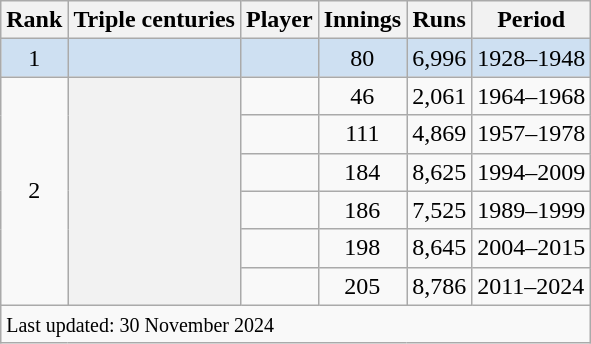<table class="wikitable plainrowheaders sortable">
<tr>
<th scope=col>Rank</th>
<th scope=col>Triple centuries</th>
<th scope=col>Player</th>
<th scope=col>Innings</th>
<th scope=col>Runs</th>
<th scope=col>Period</th>
</tr>
<tr bgcolor=#cee0f2>
<td align=center>1</td>
<th scope=row style="background:#cee0f2; text-align:center;"></th>
<td></td>
<td align=center>80</td>
<td align=center>6,996</td>
<td>1928–1948</td>
</tr>
<tr>
<td align=center rowspan=6>2</td>
<th scope=row style=text-align:center; rowspan=6></th>
<td></td>
<td align=center>46</td>
<td align=center>2,061</td>
<td>1964–1968</td>
</tr>
<tr>
<td></td>
<td align=center>111</td>
<td align=center>4,869</td>
<td>1957–1978</td>
</tr>
<tr>
<td></td>
<td align=center>184</td>
<td align=center>8,625</td>
<td>1994–2009</td>
</tr>
<tr>
<td></td>
<td align=center>186</td>
<td align=center>7,525</td>
<td>1989–1999</td>
</tr>
<tr>
<td></td>
<td align=center>198</td>
<td align=center>8,645</td>
<td>2004–2015</td>
</tr>
<tr>
<td></td>
<td align=center>205</td>
<td align=center>8,786</td>
<td>2011–2024</td>
</tr>
<tr class=sortbottom>
<td colspan=6><small>Last updated: 30 November 2024</small></td>
</tr>
</table>
